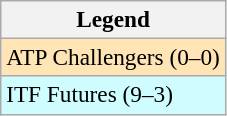<table class=wikitable style=font-size:97%>
<tr>
<th>Legend</th>
</tr>
<tr style="background:moccasin;">
<td>ATP Challengers (0–0)</td>
</tr>
<tr style="background:#cffcff;">
<td>ITF Futures (9–3)</td>
</tr>
</table>
